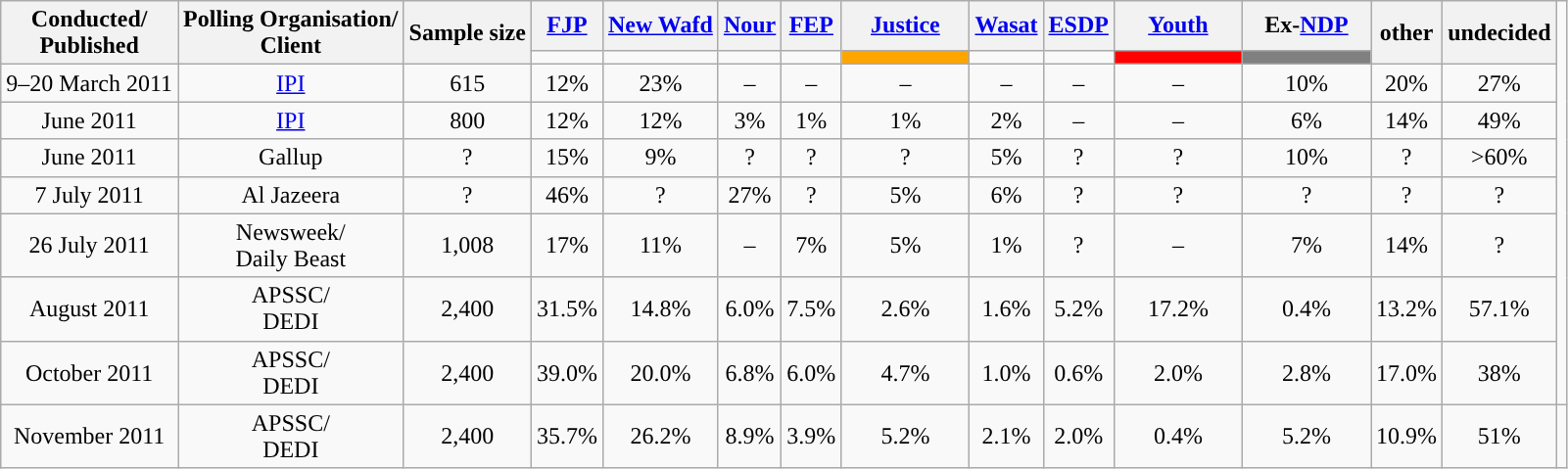<table class="wikitable" style="text-align:center">
<tr>
<th rowspan=2>Conducted/<br> Published</th>
<th rowspan=2>Polling Organisation/<br>Client</th>
<th rowspan=2>Sample size</th>
<th><a href='#'>FJP</a></th>
<th><a href='#'>New Wafd</a></th>
<th><a href='#'>Nour</a></th>
<th><a href='#'>FEP</a></th>
<th><a href='#'>Justice</a></th>
<th><a href='#'>Wasat</a></th>
<th><a href='#'>ESDP</a></th>
<th><a href='#'>Youth</a></th>
<th>Ex-<a href='#'>NDP</a></th>
<th rowspan=2>other</th>
<th rowspan=2>undecided</th>
</tr>
<tr>
<td style="background:"></td>
<td style="background:"></td>
<td style="background:"></td>
<td style="background:"></td>
<td style="background:orange; width:80px;"></td>
<td style="background:"></td>
<td style="background:"></td>
<td style="background:red; width:80px;"></td>
<td style="background:gray; width:80px;"></td>
</tr>
<tr>
<td>9–20 March 2011</td>
<td><a href='#'>IPI</a></td>
<td>615</td>
<td>12%</td>
<td>23%</td>
<td>–</td>
<td>–</td>
<td>–</td>
<td>–</td>
<td>–</td>
<td>–</td>
<td>10%</td>
<td>20%</td>
<td>27%</td>
</tr>
<tr>
<td>June 2011</td>
<td><a href='#'>IPI</a></td>
<td>800</td>
<td>12%</td>
<td>12%</td>
<td>3%</td>
<td>1%</td>
<td>1%</td>
<td>2%</td>
<td>–</td>
<td>–</td>
<td>6%</td>
<td>14%</td>
<td>49%</td>
</tr>
<tr>
<td>June 2011</td>
<td>Gallup</td>
<td>?</td>
<td>15%</td>
<td>9%</td>
<td>?</td>
<td>?</td>
<td>?</td>
<td>5%</td>
<td>?</td>
<td>?</td>
<td>10%</td>
<td>?</td>
<td>>60%</td>
</tr>
<tr>
<td>7 July 2011</td>
<td>Al Jazeera</td>
<td>?</td>
<td>46%</td>
<td>?</td>
<td>27%</td>
<td>?</td>
<td>5%</td>
<td>6%</td>
<td>?</td>
<td>?</td>
<td>?</td>
<td>?</td>
<td>?</td>
</tr>
<tr>
<td>26 July 2011</td>
<td>Newsweek/<br>Daily Beast</td>
<td>1,008</td>
<td>17%</td>
<td>11%</td>
<td>–</td>
<td>7%</td>
<td>5%</td>
<td>1%</td>
<td>?</td>
<td>–</td>
<td>7%</td>
<td>14%</td>
<td>?</td>
</tr>
<tr>
<td>August 2011</td>
<td>APSSC/<br>DEDI</td>
<td>2,400</td>
<td>31.5%</td>
<td>14.8%</td>
<td>6.0%</td>
<td>7.5%</td>
<td>2.6%</td>
<td>1.6%</td>
<td>5.2%</td>
<td>17.2%</td>
<td>0.4%</td>
<td>13.2%</td>
<td>57.1%</td>
</tr>
<tr>
<td>October 2011</td>
<td>APSSC/<br>DEDI</td>
<td>2,400</td>
<td>39.0%</td>
<td>20.0%</td>
<td>6.8%</td>
<td>6.0%</td>
<td>4.7%</td>
<td>1.0%</td>
<td>0.6%</td>
<td>2.0%</td>
<td>2.8%</td>
<td>17.0%</td>
<td>38%</td>
</tr>
<tr>
<td>November 2011</td>
<td>APSSC/<br>DEDI</td>
<td>2,400</td>
<td>35.7%</td>
<td>26.2%</td>
<td>8.9%</td>
<td>3.9%</td>
<td>5.2%</td>
<td>2.1%</td>
<td>2.0%</td>
<td>0.4%</td>
<td>5.2%</td>
<td>10.9%</td>
<td>51%</td>
<td colspan="12" style="text-align:center;"></td>
</tr>
</table>
